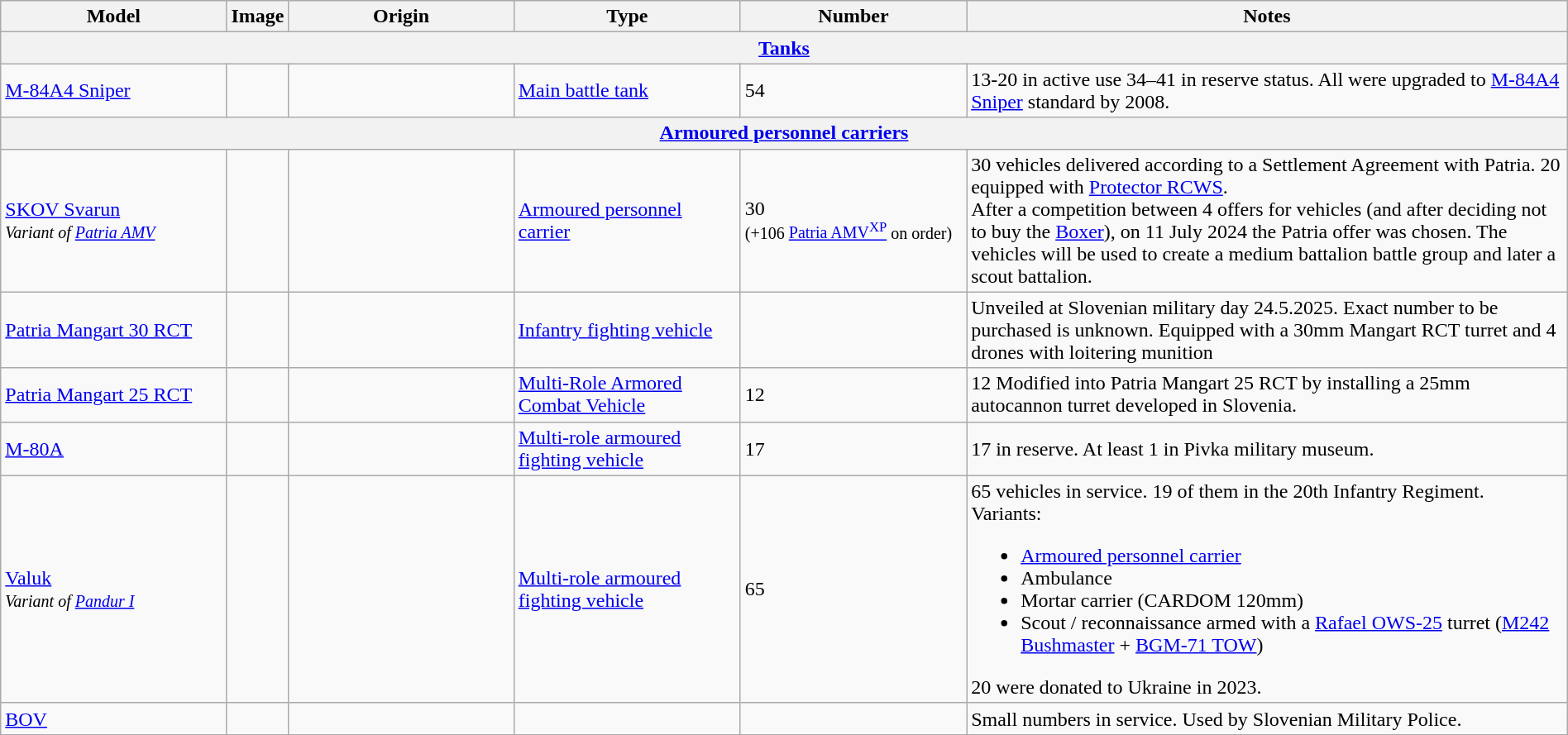<table class="wikitable" style="width:100%;">
<tr>
<th style="width:15%;">Model</th>
<th style="width:0%;">Image</th>
<th style="width:15%;">Origin</th>
<th style="width:15%;">Type</th>
<th style="width:15%;">Number</th>
<th style="width:40%;">Notes</th>
</tr>
<tr>
<th colspan="6" style="align: center;"><a href='#'>Tanks</a></th>
</tr>
<tr>
<td><a href='#'>M-84A4 Sniper</a></td>
<td></td>
<td><br><br></td>
<td><a href='#'>Main battle tank</a></td>
<td>54</td>
<td>13-20 in active use 34–41 in reserve status. All were upgraded to <a href='#'>M-84A4 Sniper</a> standard by 2008.</td>
</tr>
<tr>
<th colspan="6"><a href='#'>Armoured personnel carriers</a></th>
</tr>
<tr>
<td><a href='#'>SKOV Svarun</a> <br> <em><small>Variant of <a href='#'>Patria AMV</a></small></em></td>
<td> <br> </td>
<td><br></td>
<td><a href='#'>Armoured personnel carrier</a></td>
<td>30<br><small>(+106 <a href='#'>Patria AMV<sup>XP</sup></a> on order)</small></td>
<td>30 vehicles delivered according to a Settlement Agreement with Patria. 20 equipped with <a href='#'>Protector RCWS</a>.<br>After a competition between 4 offers for vehicles (and after deciding not to buy the <a href='#'>Boxer</a>), on 11 July 2024 the Patria offer was chosen. The vehicles will be used to create a medium battalion battle group and later a scout battalion.</td>
</tr>
<tr>
<td><a href='#'>Patria Mangart 30 RCT</a></td>
<td></td>
<td><br></td>
<td><a href='#'>Infantry fighting vehicle</a></td>
<td></td>
<td>Unveiled at Slovenian military day 24.5.2025. Exact number to be purchased is unknown. Equipped with a 30mm Mangart RCT turret and 4 drones with loitering munition</td>
</tr>
<tr>
<td><a href='#'>Patria Mangart 25 RCT</a></td>
<td></td>
<td><br></td>
<td><a href='#'>Multi-Role Armored Combat Vehicle</a></td>
<td>12</td>
<td>12 Modified into Patria Mangart 25 RCT by installing a 25mm autocannon turret developed in Slovenia.</td>
</tr>
<tr>
<td><a href='#'>M-80A</a></td>
<td></td>
<td><br></td>
<td><a href='#'>Multi-role armoured fighting vehicle</a></td>
<td>17</td>
<td>17 in reserve. At least 1 in Pivka military museum.</td>
</tr>
<tr>
<td><a href='#'>Valuk</a> <br> <em><small>Variant of <a href='#'>Pandur I</a></small></em></td>
<td></td>
<td><br></td>
<td><a href='#'>Multi-role armoured fighting vehicle</a></td>
<td>65</td>
<td>65 vehicles in service. 19 of them in the 20th Infantry Regiment.<br> Variants:<br><ul><li><a href='#'>Armoured personnel carrier</a></li><li>Ambulance</li><li>Mortar carrier (CARDOM 120mm)</li><li>Scout / reconnaissance armed with a <a href='#'>Rafael OWS-25</a> turret (<a href='#'>M242 Bushmaster</a> + <a href='#'>BGM-71 TOW</a>)</li></ul>20 were donated to Ukraine in 2023.</td>
</tr>
<tr>
<td><a href='#'>BOV</a></td>
<td></td>
<td></td>
<td></td>
<td></td>
<td>Small  numbers in service. Used by Slovenian Military Police.</td>
</tr>
</table>
